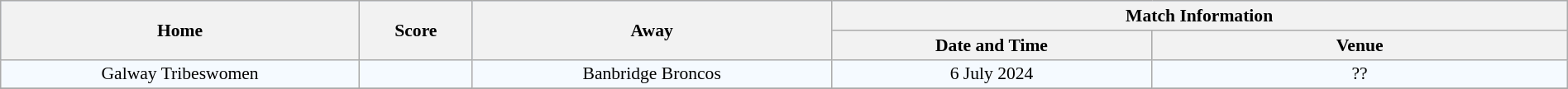<table class="wikitable" border=1 style="border-collapse:collapse; font-size:90%; text-align:center;" cellpadding=3 cellspacing=0 width=100%>
<tr style="background:#C1D8ff;">
<th rowspan="2" width="19%">Home</th>
<th rowspan="2" width="6%">Score</th>
<th rowspan="2" width="19%">Away</th>
<th colspan="4">Match Information</th>
</tr>
<tr style="background:#CCCCCC;">
<th width="17%">Date and Time</th>
<th width="22%">Venue</th>
</tr>
<tr bgcolor="#F5FAFF">
<td>Galway Tribeswomen</td>
<td></td>
<td>Banbridge Broncos</td>
<td>6 July 2024</td>
<td>??</td>
</tr>
<tr bgcolor="#F5FAFF">
</tr>
</table>
